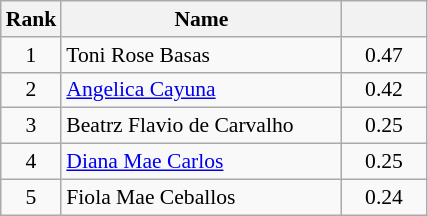<table class="wikitable" style="font-size:90%">
<tr>
<th width=30>Rank</th>
<th width=180>Name</th>
<th width=50></th>
</tr>
<tr>
<td align=center>1</td>
<td>Toni Rose Basas</td>
<td align=center>0.47</td>
</tr>
<tr>
<td align=center>2</td>
<td><a href='#'>Angelica Cayuna</a></td>
<td align=center>0.42</td>
</tr>
<tr>
<td align=center>3</td>
<td>Beatrz Flavio de Carvalho</td>
<td align=center>0.25</td>
</tr>
<tr>
<td align=center>4</td>
<td><a href='#'>Diana Mae Carlos</a></td>
<td align=center>0.25</td>
</tr>
<tr>
<td align=center>5</td>
<td>Fiola Mae Ceballos</td>
<td align=center>0.24</td>
</tr>
</table>
